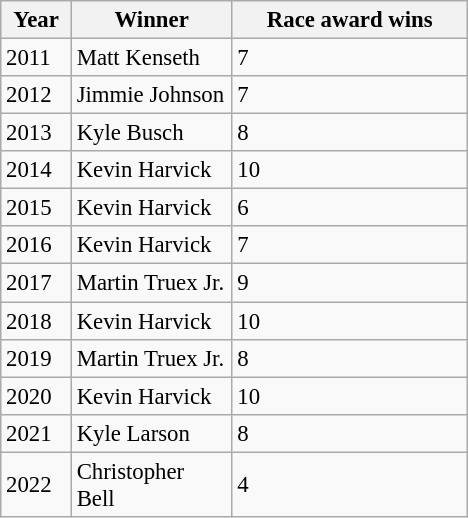<table class="wikitable" style="font-size:95%">
<tr>
<th style="width:40px;">Year</th>
<th style="width:100px;">Winner</th>
<th style="width:150px;">Race award wins</th>
</tr>
<tr>
<td>2011</td>
<td>Matt Kenseth</td>
<td>7</td>
</tr>
<tr>
<td>2012</td>
<td>Jimmie Johnson</td>
<td>7</td>
</tr>
<tr>
<td>2013</td>
<td>Kyle Busch</td>
<td>8</td>
</tr>
<tr>
<td>2014</td>
<td>Kevin Harvick</td>
<td>10</td>
</tr>
<tr>
<td>2015</td>
<td>Kevin Harvick</td>
<td>6</td>
</tr>
<tr>
<td>2016</td>
<td>Kevin Harvick</td>
<td>7</td>
</tr>
<tr>
<td>2017</td>
<td>Martin Truex Jr.</td>
<td>9</td>
</tr>
<tr>
<td>2018</td>
<td>Kevin Harvick</td>
<td>10</td>
</tr>
<tr>
<td>2019</td>
<td>Martin Truex Jr.</td>
<td>8</td>
</tr>
<tr>
<td>2020</td>
<td>Kevin Harvick</td>
<td>10</td>
</tr>
<tr>
<td>2021</td>
<td>Kyle Larson</td>
<td>8</td>
</tr>
<tr>
<td>2022</td>
<td>Christopher Bell</td>
<td>4</td>
</tr>
</table>
